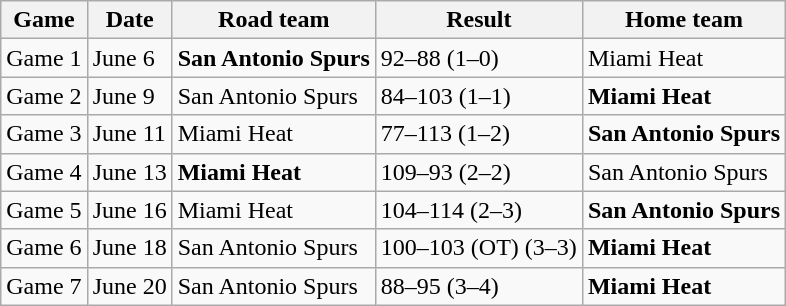<table class="wikitable">
<tr>
<th>Game</th>
<th>Date</th>
<th>Road team</th>
<th>Result</th>
<th>Home team</th>
</tr>
<tr>
<td>Game 1</td>
<td>June 6</td>
<td><strong>San Antonio Spurs</strong></td>
<td>92–88 (1–0)</td>
<td>Miami Heat</td>
</tr>
<tr>
<td>Game 2</td>
<td>June 9</td>
<td>San Antonio Spurs</td>
<td>84–103 (1–1)</td>
<td><strong>Miami Heat</strong></td>
</tr>
<tr>
<td>Game 3</td>
<td>June 11</td>
<td>Miami Heat</td>
<td>77–113 (1–2)</td>
<td><strong>San Antonio Spurs</strong></td>
</tr>
<tr>
<td>Game 4</td>
<td>June 13</td>
<td><strong>Miami Heat</strong></td>
<td>109–93 (2–2)</td>
<td>San Antonio Spurs</td>
</tr>
<tr>
<td>Game 5</td>
<td>June 16</td>
<td>Miami Heat</td>
<td>104–114 (2–3)</td>
<td><strong>San Antonio Spurs</strong></td>
</tr>
<tr>
<td>Game 6</td>
<td>June 18</td>
<td>San Antonio Spurs</td>
<td>100–103 (OT) (3–3)</td>
<td><strong>Miami Heat</strong></td>
</tr>
<tr>
<td>Game 7</td>
<td>June 20</td>
<td>San Antonio Spurs</td>
<td>88–95 (3–4)</td>
<td><strong>Miami Heat</strong></td>
</tr>
</table>
